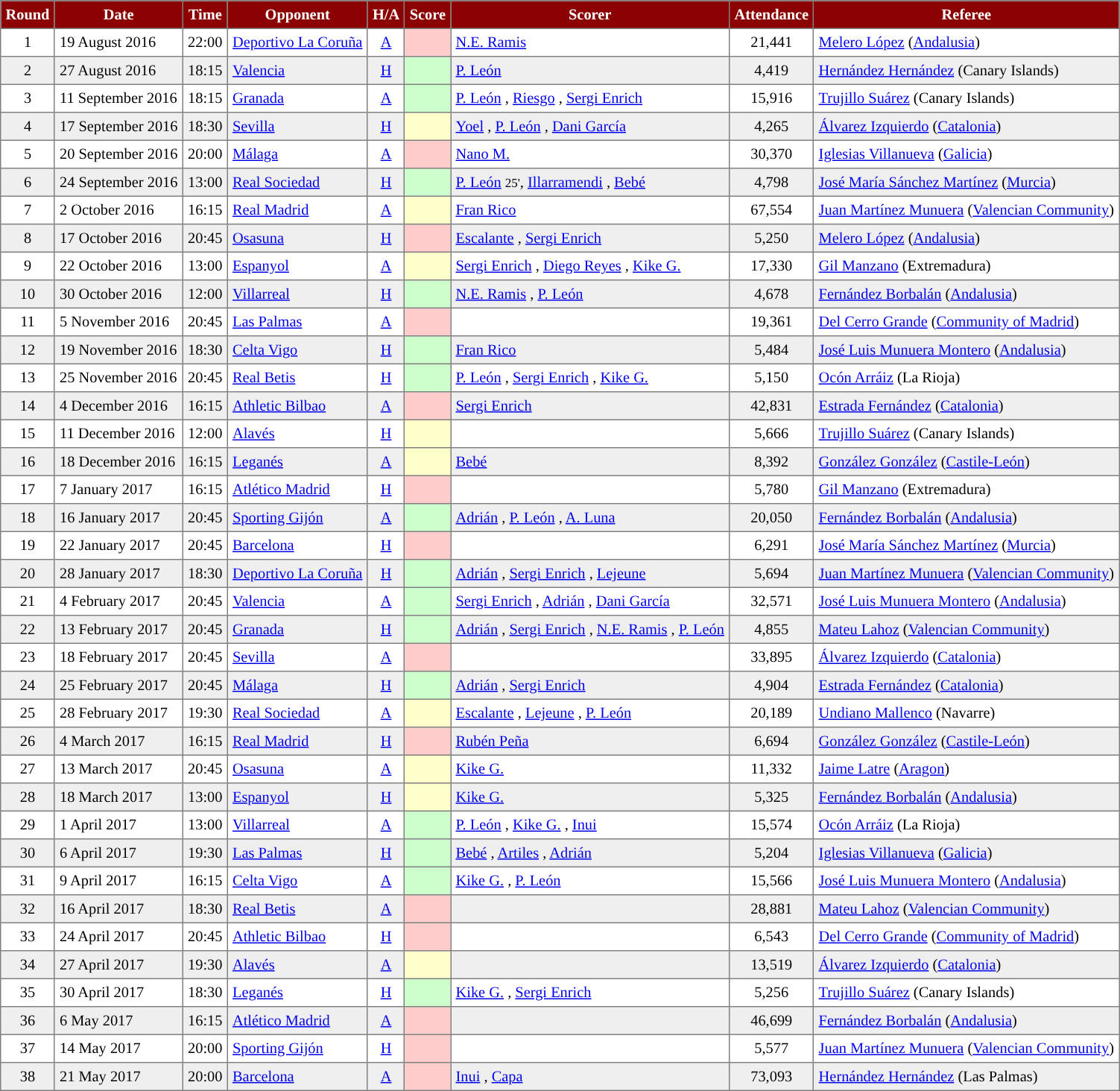<table cellpadding="4" cellspacing="0" border="1" style="text-align: center; font-size: 85%; border: gray solid 1px; border-collapse: collapse;">
<tr style="background:#8B0000; color:white;">
<th>Round</th>
<th>Date</th>
<th>Time</th>
<th>Opponent</th>
<th>H/A</th>
<th>Score</th>
<th>Scorer</th>
<th>Attendance</th>
<th>Referee</th>
</tr>
<tr bgcolor=>
<td>1</td>
<td align="left">19 August 2016</td>
<td>22:00</td>
<td align="left"><a href='#'>Deportivo La Coruña</a></td>
<td><a href='#'>A</a></td>
<td bgcolor="#FFCCCC"></td>
<td align="left"><a href='#'>N.E. Ramis</a> </td>
<td>21,441</td>
<td align="left"><a href='#'>Melero López</a> (<a href='#'>Andalusia</a>)</td>
</tr>
<tr bgcolor="#EFEFEF">
<td>2</td>
<td align="left">27 August 2016</td>
<td>18:15</td>
<td align="left"><a href='#'>Valencia</a></td>
<td><a href='#'>H</a></td>
<td bgcolor="#CCFFCC"></td>
<td align="left"><a href='#'>P. León</a> </td>
<td>4,419</td>
<td align="left"><a href='#'>Hernández Hernández</a> (Canary Islands)</td>
</tr>
<tr bgcolor=>
<td>3</td>
<td align="left">11 September 2016</td>
<td>18:15</td>
<td align="left"><a href='#'>Granada</a></td>
<td><a href='#'>A</a></td>
<td bgcolor="#CCFFCC"></td>
<td align="left"><a href='#'>P. León</a> , <a href='#'>Riesgo</a> , <a href='#'>Sergi Enrich</a> </td>
<td>15,916</td>
<td align="left"><a href='#'>Trujillo Suárez</a> (Canary Islands)</td>
</tr>
<tr bgcolor="#EFEFEF">
<td>4</td>
<td align="left">17 September 2016</td>
<td>18:30</td>
<td align="left"><a href='#'>Sevilla</a></td>
<td><a href='#'>H</a></td>
<td bgcolor="#FFFFCC"></td>
<td align="left"><a href='#'>Yoel</a> , <a href='#'>P. León</a> , <a href='#'>Dani García</a> </td>
<td>4,265</td>
<td align="left"><a href='#'>Álvarez Izquierdo</a> (<a href='#'>Catalonia</a>)</td>
</tr>
<tr bgcolor=>
<td>5</td>
<td align="left">20 September 2016</td>
<td>20:00</td>
<td align="left"><a href='#'>Málaga</a></td>
<td><a href='#'>A</a></td>
<td bgcolor="#FFCCCC"></td>
<td align="left"><a href='#'>Nano M.</a> </td>
<td>30,370</td>
<td align="left"><a href='#'>Iglesias Villanueva</a> (<a href='#'>Galicia</a>)</td>
</tr>
<tr bgcolor="#EFEFEF">
<td>6</td>
<td align="left">24 September 2016</td>
<td>13:00</td>
<td align="left"><a href='#'>Real Sociedad</a></td>
<td><a href='#'>H</a></td>
<td bgcolor="#CCFFCC"></td>
<td align="left"><a href='#'>P. León</a>  <small>25'</small>, <a href='#'>Illarramendi</a> , <a href='#'>Bebé</a> </td>
<td>4,798</td>
<td align="left"><a href='#'>José María Sánchez Martínez</a> (<a href='#'>Murcia</a>)</td>
</tr>
<tr bgcolor=>
<td>7</td>
<td align="left">2 October 2016</td>
<td>16:15</td>
<td align="left"><a href='#'>Real Madrid</a></td>
<td><a href='#'>A</a></td>
<td bgcolor="#FFFFCC"></td>
<td align="left"><a href='#'>Fran Rico</a> </td>
<td>67,554</td>
<td align="left"><a href='#'>Juan Martínez Munuera</a> (<a href='#'>Valencian Community</a>)</td>
</tr>
<tr bgcolor="#EFEFEF">
<td>8</td>
<td align="left">17 October 2016</td>
<td>20:45</td>
<td align="left"><a href='#'>Osasuna</a></td>
<td><a href='#'>H</a></td>
<td bgcolor="#FFCCCC"></td>
<td align="left"><a href='#'>Escalante</a> , <a href='#'>Sergi Enrich</a> </td>
<td>5,250</td>
<td align="left"><a href='#'>Melero López</a> (<a href='#'>Andalusia</a>)</td>
</tr>
<tr bgcolor=>
<td>9</td>
<td align="left">22 October 2016</td>
<td>13:00</td>
<td align="left"><a href='#'>Espanyol</a></td>
<td><a href='#'>A</a></td>
<td bgcolor="#FFFFCC"></td>
<td align="left"><a href='#'>Sergi Enrich</a> , <a href='#'>Diego Reyes</a> , <a href='#'>Kike G.</a> </td>
<td>17,330</td>
<td align="left"><a href='#'>Gil Manzano</a> (Extremadura)</td>
</tr>
<tr bgcolor="#EFEFEF">
<td>10</td>
<td align="left">30 October 2016</td>
<td>12:00</td>
<td align="left"><a href='#'>Villarreal</a></td>
<td><a href='#'>H</a></td>
<td bgcolor="#CCFFCC"></td>
<td align="left"><a href='#'>N.E. Ramis</a> , <a href='#'>P. León</a> </td>
<td>4,678</td>
<td align="left"><a href='#'>Fernández Borbalán</a> (<a href='#'>Andalusia</a>)</td>
</tr>
<tr bgcolor=>
<td>11</td>
<td align="left">5 November 2016</td>
<td>20:45</td>
<td align="left"><a href='#'>Las Palmas</a></td>
<td><a href='#'>A</a></td>
<td bgcolor="#FFCCCC"></td>
<td></td>
<td>19,361</td>
<td align="left"><a href='#'>Del Cerro Grande</a> (<a href='#'>Community of Madrid</a>)</td>
</tr>
<tr bgcolor="#EFEFEF">
<td>12</td>
<td align="left">19 November 2016</td>
<td>18:30</td>
<td align="left"><a href='#'>Celta Vigo</a></td>
<td><a href='#'>H</a></td>
<td bgcolor="#CCFFCC"></td>
<td align="left"><a href='#'>Fran Rico</a> </td>
<td>5,484</td>
<td align="left"><a href='#'>José Luis Munuera Montero</a> (<a href='#'>Andalusia</a>)</td>
</tr>
<tr bgcolor=>
<td>13</td>
<td align="left">25 November 2016</td>
<td>20:45</td>
<td align="left"><a href='#'>Real Betis</a></td>
<td><a href='#'>H</a></td>
<td bgcolor="#CCFFCC"></td>
<td align="left"><a href='#'>P. León</a> , <a href='#'>Sergi Enrich</a> , <a href='#'>Kike G.</a> </td>
<td>5,150</td>
<td align="left"><a href='#'>Ocón Arráiz</a> (La Rioja)</td>
</tr>
<tr bgcolor="#EFEFEF">
<td>14</td>
<td align="left">4 December 2016</td>
<td>16:15</td>
<td align="left"><a href='#'>Athletic Bilbao</a></td>
<td><a href='#'>A</a></td>
<td bgcolor="#FFCCCC"></td>
<td align="left"><a href='#'>Sergi Enrich</a> </td>
<td>42,831</td>
<td align="left"><a href='#'>Estrada Fernández</a> (<a href='#'>Catalonia</a>)</td>
</tr>
<tr bgcolor=>
<td>15</td>
<td align="left">11 December 2016</td>
<td>12:00</td>
<td align="left"><a href='#'>Alavés</a></td>
<td><a href='#'>H</a></td>
<td bgcolor="#FFFFCC"></td>
<td></td>
<td>5,666</td>
<td align="left"><a href='#'>Trujillo Suárez</a> (Canary Islands)</td>
</tr>
<tr bgcolor="#EFEFEF">
<td>16</td>
<td align="left">18 December 2016</td>
<td>16:15</td>
<td align="left"><a href='#'>Leganés</a></td>
<td><a href='#'>A</a></td>
<td bgcolor="#FFFFCC"></td>
<td align="left"><a href='#'>Bebé</a> </td>
<td>8,392</td>
<td align="left"><a href='#'>González González</a> (<a href='#'>Castile-León</a>)</td>
</tr>
<tr bgcolor=>
<td>17</td>
<td align="left">7 January 2017</td>
<td>16:15</td>
<td align="left"><a href='#'>Atlético Madrid</a></td>
<td><a href='#'>H</a></td>
<td bgcolor="#FFCCCC"></td>
<td></td>
<td>5,780</td>
<td align="left"><a href='#'>Gil Manzano</a> (Extremadura)</td>
</tr>
<tr bgcolor="#EFEFEF">
<td>18</td>
<td align="left">16 January 2017</td>
<td>20:45</td>
<td align="left"><a href='#'>Sporting Gijón</a></td>
<td><a href='#'>A</a></td>
<td bgcolor="#CCFFCC"></td>
<td align="left"><a href='#'>Adrián</a> , <a href='#'>P. León</a> , <a href='#'>A. Luna</a> </td>
<td>20,050</td>
<td align="left"><a href='#'>Fernández Borbalán</a> (<a href='#'>Andalusia</a>)</td>
</tr>
<tr bgcolor=>
<td>19</td>
<td align="left">22 January 2017</td>
<td>20:45</td>
<td align="left"><a href='#'>Barcelona</a></td>
<td><a href='#'>H</a></td>
<td bgcolor="#FFCCCC"></td>
<td></td>
<td>6,291</td>
<td align="left"><a href='#'>José María Sánchez Martínez</a> (<a href='#'>Murcia</a>)</td>
</tr>
<tr bgcolor="#EFEFEF">
<td>20</td>
<td align="left">28 January 2017</td>
<td>18:30</td>
<td align="left"><a href='#'>Deportivo La Coruña</a></td>
<td><a href='#'>H</a></td>
<td bgcolor="#CCFFCC"></td>
<td align="left"><a href='#'>Adrián</a> , <a href='#'>Sergi Enrich</a> , <a href='#'>Lejeune</a> </td>
<td>5,694</td>
<td align="left"><a href='#'>Juan Martínez Munuera</a> (<a href='#'>Valencian Community</a>)</td>
</tr>
<tr bgcolor=>
<td>21</td>
<td align="left">4 February 2017</td>
<td>20:45</td>
<td align="left"><a href='#'>Valencia</a></td>
<td><a href='#'>A</a></td>
<td bgcolor="#CCFFCC"></td>
<td align="left"><a href='#'>Sergi Enrich</a> , <a href='#'>Adrián</a> , <a href='#'>Dani García</a> </td>
<td>32,571</td>
<td align="left"><a href='#'>José Luis Munuera Montero</a> (<a href='#'>Andalusia</a>)</td>
</tr>
<tr bgcolor="#EFEFEF">
<td>22</td>
<td align="left">13 February 2017</td>
<td>20:45</td>
<td align="left"><a href='#'>Granada</a></td>
<td><a href='#'>H</a></td>
<td bgcolor="#CCFFCC"></td>
<td align="left"><a href='#'>Adrián</a> , <a href='#'>Sergi Enrich</a> , <a href='#'>N.E. Ramis</a> , <a href='#'>P. León</a> </td>
<td>4,855</td>
<td align="left"><a href='#'>Mateu Lahoz</a> (<a href='#'>Valencian Community</a>)</td>
</tr>
<tr bgcolor=>
<td>23</td>
<td align="left">18 February 2017</td>
<td>20:45</td>
<td align="left"><a href='#'>Sevilla</a></td>
<td><a href='#'>A</a></td>
<td bgcolor="#FFCCCC"></td>
<td></td>
<td>33,895</td>
<td align="left"><a href='#'>Álvarez Izquierdo</a> (<a href='#'>Catalonia</a>)</td>
</tr>
<tr bgcolor="#EFEFEF">
<td>24</td>
<td align="left">25 February 2017</td>
<td>20:45</td>
<td align="left"><a href='#'>Málaga</a></td>
<td><a href='#'>H</a></td>
<td bgcolor="#CCFFCC"></td>
<td align="left"><a href='#'>Adrián</a> , <a href='#'>Sergi Enrich</a> </td>
<td>4,904</td>
<td align="left"><a href='#'>Estrada Fernández</a> (<a href='#'>Catalonia</a>)</td>
</tr>
<tr bgcolor=>
<td>25</td>
<td align="left">28 February 2017</td>
<td>19:30</td>
<td align="left"><a href='#'>Real Sociedad</a></td>
<td><a href='#'>A</a></td>
<td bgcolor="#FFFFCC"></td>
<td align="left"><a href='#'>Escalante</a> , <a href='#'>Lejeune</a> , <a href='#'>P. León</a> </td>
<td>20,189</td>
<td align="left"><a href='#'>Undiano Mallenco</a> (Navarre)</td>
</tr>
<tr bgcolor="#EFEFEF">
<td>26</td>
<td align="left">4 March 2017</td>
<td>16:15</td>
<td align="left"><a href='#'>Real Madrid</a></td>
<td><a href='#'>H</a></td>
<td bgcolor="#FFCCCC"></td>
<td align="left"><a href='#'>Rubén Peña</a> </td>
<td>6,694</td>
<td align="left"><a href='#'>González González</a> (<a href='#'>Castile-León</a>)</td>
</tr>
<tr bgcolor=>
<td>27</td>
<td align="left">13 March 2017</td>
<td>20:45</td>
<td align="left"><a href='#'>Osasuna</a></td>
<td><a href='#'>A</a></td>
<td bgcolor="#FFFFCC"></td>
<td align="left"><a href='#'>Kike G.</a> </td>
<td>11,332</td>
<td align="left"><a href='#'>Jaime Latre</a> (<a href='#'>Aragon</a>)</td>
</tr>
<tr bgcolor="#EFEFEF">
<td>28</td>
<td align="left">18 March 2017</td>
<td>13:00</td>
<td align="left"><a href='#'>Espanyol</a></td>
<td><a href='#'>H</a></td>
<td bgcolor="#FFFFCC"></td>
<td align="left"><a href='#'>Kike G.</a> </td>
<td>5,325</td>
<td align="left"><a href='#'>Fernández Borbalán</a> (<a href='#'>Andalusia</a>)</td>
</tr>
<tr bgcolor=>
<td>29</td>
<td align="left">1 April 2017</td>
<td>13:00</td>
<td align="left"><a href='#'>Villarreal</a></td>
<td><a href='#'>A</a></td>
<td bgcolor="#CCFFCC"></td>
<td align="left"><a href='#'>P. León</a> , <a href='#'>Kike G.</a> , <a href='#'>Inui</a> </td>
<td>15,574</td>
<td align="left"><a href='#'>Ocón Arráiz</a> (La Rioja)</td>
</tr>
<tr bgcolor="#EFEFEF">
<td>30</td>
<td align="left">6 April 2017</td>
<td>19:30</td>
<td align="left"><a href='#'>Las Palmas</a></td>
<td><a href='#'>H</a></td>
<td bgcolor="#CCFFCC"></td>
<td align="left"><a href='#'>Bebé</a> , <a href='#'>Artiles</a> , <a href='#'>Adrián</a> </td>
<td>5,204</td>
<td align="left"><a href='#'>Iglesias Villanueva</a> (<a href='#'>Galicia</a>)</td>
</tr>
<tr bgcolor=>
<td>31</td>
<td align="left">9 April 2017</td>
<td>16:15</td>
<td align="left"><a href='#'>Celta Vigo</a></td>
<td><a href='#'>A</a></td>
<td bgcolor="#CCFFCC"></td>
<td align="left"><a href='#'>Kike G.</a> , <a href='#'>P. León</a> </td>
<td>15,566</td>
<td align="left"><a href='#'>José Luis Munuera Montero</a> (<a href='#'>Andalusia</a>)</td>
</tr>
<tr bgcolor="#EFEFEF">
<td>32</td>
<td align="left">16 April 2017</td>
<td>18:30</td>
<td align="left"><a href='#'>Real Betis</a></td>
<td><a href='#'>A</a></td>
<td bgcolor="#FFCCCC"></td>
<td></td>
<td>28,881</td>
<td align="left"><a href='#'>Mateu Lahoz</a> (<a href='#'>Valencian Community</a>)</td>
</tr>
<tr bgcolor=>
<td>33</td>
<td align="left">24 April 2017</td>
<td>20:45</td>
<td align="left"><a href='#'>Athletic Bilbao</a></td>
<td><a href='#'>H</a></td>
<td bgcolor="#FFCCCC"></td>
<td></td>
<td>6,543</td>
<td align="left"><a href='#'>Del Cerro Grande</a> (<a href='#'>Community of Madrid</a>)</td>
</tr>
<tr bgcolor="#EFEFEF">
<td>34</td>
<td align="left">27 April 2017</td>
<td>19:30</td>
<td align="left"><a href='#'>Alavés</a></td>
<td><a href='#'>A</a></td>
<td bgcolor="#FFFFCC"></td>
<td></td>
<td>13,519</td>
<td align="left"><a href='#'>Álvarez Izquierdo</a> (<a href='#'>Catalonia</a>)</td>
</tr>
<tr bgcolor=>
<td>35</td>
<td align="left">30 April 2017</td>
<td>18:30</td>
<td align="left"><a href='#'>Leganés</a></td>
<td><a href='#'>H</a></td>
<td bgcolor="#CCFFCC"></td>
<td align="left"><a href='#'>Kike G.</a> , <a href='#'>Sergi Enrich</a> </td>
<td>5,256</td>
<td align="left"><a href='#'>Trujillo Suárez</a> (Canary Islands)</td>
</tr>
<tr bgcolor="#EFEFEF">
<td>36</td>
<td align="left">6 May 2017</td>
<td>16:15</td>
<td align="left"><a href='#'>Atlético Madrid</a></td>
<td><a href='#'>A</a></td>
<td bgcolor="#FFCCCC"></td>
<td></td>
<td>46,699</td>
<td align="left"><a href='#'>Fernández Borbalán</a> (<a href='#'>Andalusia</a>)</td>
</tr>
<tr bgcolor=>
<td>37</td>
<td align="left">14 May 2017</td>
<td>20:00</td>
<td align="left"><a href='#'>Sporting Gijón</a></td>
<td><a href='#'>H</a></td>
<td bgcolor="#FFCCCC"></td>
<td></td>
<td>5,577</td>
<td align="left"><a href='#'>Juan Martínez Munuera</a> (<a href='#'>Valencian Community</a>)</td>
</tr>
<tr bgcolor="#EFEFEF">
<td>38</td>
<td align="left">21 May 2017</td>
<td>20:00</td>
<td align="left"><a href='#'>Barcelona</a></td>
<td><a href='#'>A</a></td>
<td bgcolor="#FFCCCC"></td>
<td align="left"><a href='#'>Inui</a> , <a href='#'>Capa</a> </td>
<td>73,093</td>
<td align="left"><a href='#'>Hernández Hernández</a> (Las Palmas)</td>
</tr>
</table>
